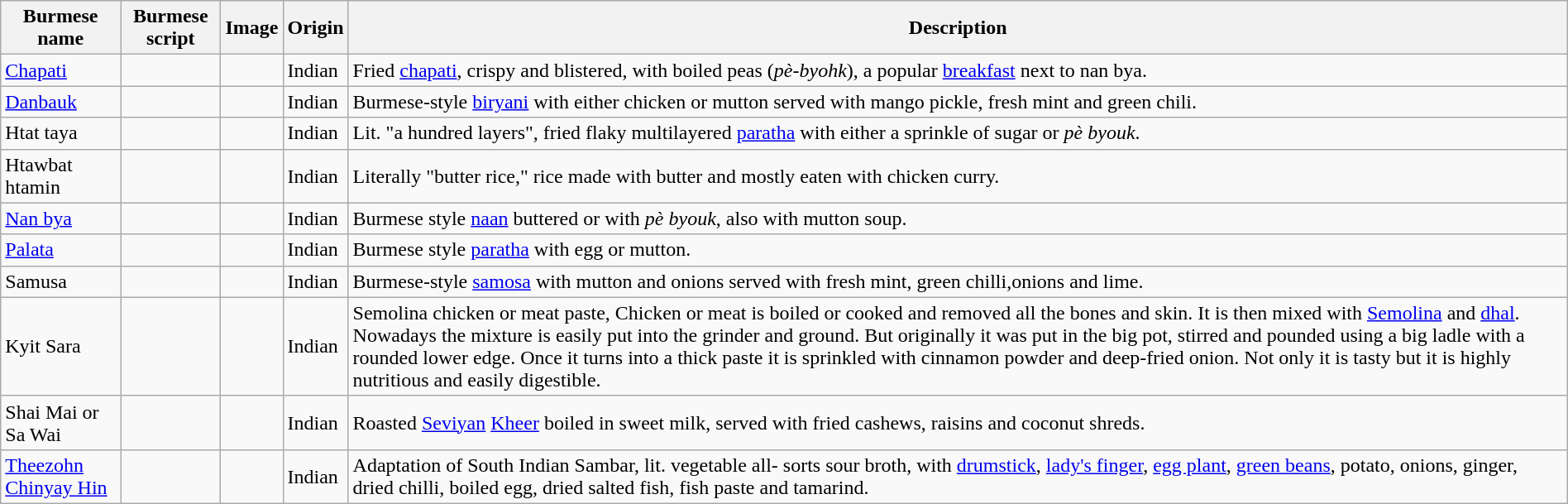<table class="wikitable sortable" style="width:100%;">
<tr>
<th>Burmese name</th>
<th>Burmese script</th>
<th>Image</th>
<th>Origin</th>
<th>Description</th>
</tr>
<tr>
<td><a href='#'>Chapati</a></td>
<td></td>
<td></td>
<td>Indian</td>
<td>Fried <a href='#'>chapati</a>, crispy and blistered, with boiled peas (<em>pè-byohk</em>), a popular <a href='#'>breakfast</a> next to nan bya.</td>
</tr>
<tr>
<td><a href='#'>Danbauk</a></td>
<td></td>
<td></td>
<td>Indian</td>
<td>Burmese-style <a href='#'>biryani</a> with either chicken or mutton served with mango pickle, fresh mint and green chili.</td>
</tr>
<tr>
<td>Htat taya</td>
<td></td>
<td></td>
<td>Indian</td>
<td>Lit. "a hundred layers", fried flaky multilayered <a href='#'>paratha</a> with either a sprinkle of sugar or <em>pè byouk</em>.</td>
</tr>
<tr>
<td>Htawbat htamin</td>
<td></td>
<td></td>
<td>Indian</td>
<td>Literally "butter rice," rice made with butter and mostly eaten with chicken curry.</td>
</tr>
<tr>
<td><a href='#'>Nan bya</a></td>
<td></td>
<td></td>
<td>Indian</td>
<td>Burmese style <a href='#'>naan</a> buttered or with <em>pè byouk</em>, also with mutton soup.</td>
</tr>
<tr>
<td><a href='#'>Palata</a></td>
<td></td>
<td></td>
<td>Indian</td>
<td>Burmese style <a href='#'>paratha</a> with egg or mutton.</td>
</tr>
<tr>
<td>Samusa</td>
<td></td>
<td></td>
<td>Indian</td>
<td>Burmese-style <a href='#'>samosa</a> with mutton and onions served with fresh mint, green chilli,onions and lime.</td>
</tr>
<tr>
<td>Kyit Sara</td>
<td></td>
<td></td>
<td>Indian</td>
<td>Semolina chicken or meat paste, Chicken or meat is boiled or cooked and removed all the bones and skin. It is then mixed with <a href='#'>Semolina</a> and <a href='#'>dhal</a>. Nowadays the mixture is easily put into the grinder and ground. But originally it was put in the big pot, stirred and pounded using a big ladle with a rounded lower edge. Once it turns into a thick paste it is sprinkled with cinnamon powder and deep-fried onion. Not only it is tasty but it is highly nutritious and easily digestible.</td>
</tr>
<tr>
<td>Shai Mai or Sa Wai</td>
<td></td>
<td></td>
<td>Indian</td>
<td>Roasted <a href='#'>Seviyan</a> <a href='#'>Kheer</a> boiled in sweet milk, served with fried cashews, raisins and coconut shreds.</td>
</tr>
<tr>
<td><a href='#'>Theezohn Chinyay Hin</a></td>
<td></td>
<td></td>
<td>Indian</td>
<td>Adaptation of South Indian Sambar, lit. vegetable all- sorts sour broth, with <a href='#'>drumstick</a>, <a href='#'>lady's finger</a>, <a href='#'>egg plant</a>, <a href='#'>green beans</a>, potato, onions, ginger, dried chilli, boiled egg, dried salted fish, fish paste and tamarind.</td>
</tr>
</table>
